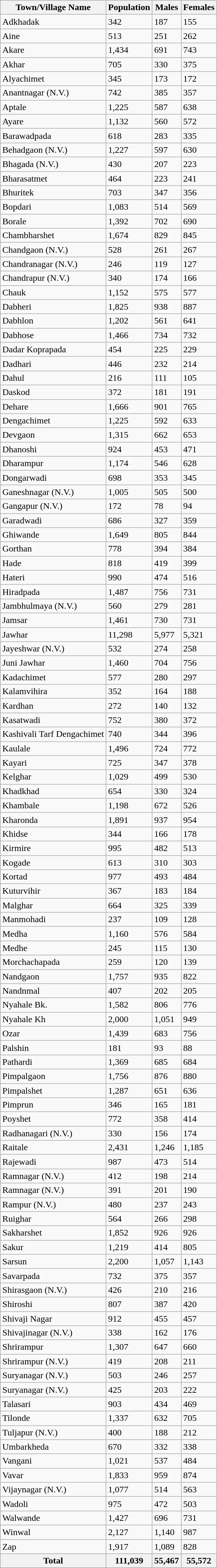<table class="wikitable sortable collapsible collapsed">
<tr>
<th>Town/Village Name</th>
<th>Population</th>
<th>Males</th>
<th>Females</th>
</tr>
<tr>
<td>Adkhadak</td>
<td>342</td>
<td>187</td>
<td>155</td>
</tr>
<tr>
<td>Aine</td>
<td>513</td>
<td>251</td>
<td>262</td>
</tr>
<tr>
<td>Akare</td>
<td>1,434</td>
<td>691</td>
<td>743</td>
</tr>
<tr>
<td>Akhar</td>
<td>705</td>
<td>330</td>
<td>375</td>
</tr>
<tr>
<td>Alyachimet</td>
<td>345</td>
<td>173</td>
<td>172</td>
</tr>
<tr>
<td>Anantnagar (N.V.)</td>
<td>742</td>
<td>385</td>
<td>357</td>
</tr>
<tr>
<td>Aptale</td>
<td>1,225</td>
<td>587</td>
<td>638</td>
</tr>
<tr>
<td>Ayare</td>
<td>1,132</td>
<td>560</td>
<td>572</td>
</tr>
<tr>
<td>Barawadpada</td>
<td>618</td>
<td>283</td>
<td>335</td>
</tr>
<tr>
<td>Behadgaon (N.V.)</td>
<td>1,227</td>
<td>597</td>
<td>630</td>
</tr>
<tr>
<td>Bhagada (N.V.)</td>
<td>430</td>
<td>207</td>
<td>223</td>
</tr>
<tr>
<td>Bharasatmet</td>
<td>464</td>
<td>223</td>
<td>241</td>
</tr>
<tr>
<td>Bhuritek</td>
<td>703</td>
<td>347</td>
<td>356</td>
</tr>
<tr>
<td>Bopdari</td>
<td>1,083</td>
<td>514</td>
<td>569</td>
</tr>
<tr>
<td>Borale</td>
<td>1,392</td>
<td>702</td>
<td>690</td>
</tr>
<tr>
<td>Chambharshet</td>
<td>1,674</td>
<td>829</td>
<td>845</td>
</tr>
<tr>
<td>Chandgaon (N.V.)</td>
<td>528</td>
<td>261</td>
<td>267</td>
</tr>
<tr>
<td>Chandranagar (N.V.)</td>
<td>246</td>
<td>119</td>
<td>127</td>
</tr>
<tr>
<td>Chandrapur (N.V.)</td>
<td>340</td>
<td>174</td>
<td>166</td>
</tr>
<tr>
<td>Chauk</td>
<td>1,152</td>
<td>575</td>
<td>577</td>
</tr>
<tr>
<td>Dabheri</td>
<td>1,825</td>
<td>938</td>
<td>887</td>
</tr>
<tr>
<td>Dabhlon</td>
<td>1,202</td>
<td>561</td>
<td>641</td>
</tr>
<tr>
<td>Dabhose</td>
<td>1,466</td>
<td>734</td>
<td>732</td>
</tr>
<tr>
<td>Dadar Koprapada</td>
<td>454</td>
<td>225</td>
<td>229</td>
</tr>
<tr>
<td>Dadhari</td>
<td>446</td>
<td>232</td>
<td>214</td>
</tr>
<tr>
<td>Dahul</td>
<td>216</td>
<td>111</td>
<td>105</td>
</tr>
<tr>
<td>Daskod</td>
<td>372</td>
<td>181</td>
<td>191</td>
</tr>
<tr>
<td>Dehare</td>
<td>1,666</td>
<td>901</td>
<td>765</td>
</tr>
<tr>
<td>Dengachimet</td>
<td>1,225</td>
<td>592</td>
<td>633</td>
</tr>
<tr>
<td>Devgaon</td>
<td>1,315</td>
<td>662</td>
<td>653</td>
</tr>
<tr>
<td>Dhanoshi</td>
<td>924</td>
<td>453</td>
<td>471</td>
</tr>
<tr>
<td>Dharampur</td>
<td>1,174</td>
<td>546</td>
<td>628</td>
</tr>
<tr>
<td>Dongarwadi</td>
<td>698</td>
<td>353</td>
<td>345</td>
</tr>
<tr>
<td>Ganeshnagar (N.V.)</td>
<td>1,005</td>
<td>505</td>
<td>500</td>
</tr>
<tr>
<td>Gangapur (N.V.)</td>
<td>172</td>
<td>78</td>
<td>94</td>
</tr>
<tr>
<td>Garadwadi</td>
<td>686</td>
<td>327</td>
<td>359</td>
</tr>
<tr>
<td>Ghiwande</td>
<td>1,649</td>
<td>805</td>
<td>844</td>
</tr>
<tr>
<td>Gorthan</td>
<td>778</td>
<td>394</td>
<td>384</td>
</tr>
<tr>
<td>Hade</td>
<td>818</td>
<td>419</td>
<td>399</td>
</tr>
<tr>
<td>Hateri</td>
<td>990</td>
<td>474</td>
<td>516</td>
</tr>
<tr>
<td>Hiradpada</td>
<td>1,487</td>
<td>756</td>
<td>731</td>
</tr>
<tr>
<td>Jambhulmaya (N.V.)</td>
<td>560</td>
<td>279</td>
<td>281</td>
</tr>
<tr>
<td>Jamsar</td>
<td>1,461</td>
<td>730</td>
<td>731</td>
</tr>
<tr>
<td>Jawhar</td>
<td>11,298</td>
<td>5,977</td>
<td>5,321</td>
</tr>
<tr>
<td>Jayeshwar (N.V.)</td>
<td>532</td>
<td>274</td>
<td>258</td>
</tr>
<tr>
<td>Juni Jawhar</td>
<td>1,460</td>
<td>704</td>
<td>756</td>
</tr>
<tr>
<td>Kadachimet</td>
<td>577</td>
<td>280</td>
<td>297</td>
</tr>
<tr>
<td>Kalamvihira</td>
<td>352</td>
<td>164</td>
<td>188</td>
</tr>
<tr>
<td>Kardhan</td>
<td>272</td>
<td>140</td>
<td>132</td>
</tr>
<tr>
<td>Kasatwadi</td>
<td>752</td>
<td>380</td>
<td>372</td>
</tr>
<tr>
<td>Kashivali Tarf Dengachimet</td>
<td>740</td>
<td>344</td>
<td>396</td>
</tr>
<tr>
<td>Kaulale</td>
<td>1,496</td>
<td>724</td>
<td>772</td>
</tr>
<tr>
<td>Kayari</td>
<td>725</td>
<td>347</td>
<td>378</td>
</tr>
<tr>
<td>Kelghar</td>
<td>1,029</td>
<td>499</td>
<td>530</td>
</tr>
<tr>
<td>Khadkhad</td>
<td>654</td>
<td>330</td>
<td>324</td>
</tr>
<tr>
<td>Khambale</td>
<td>1,198</td>
<td>672</td>
<td>526</td>
</tr>
<tr>
<td>Kharonda</td>
<td>1,891</td>
<td>937</td>
<td>954</td>
</tr>
<tr>
<td>Khidse</td>
<td>344</td>
<td>166</td>
<td>178</td>
</tr>
<tr>
<td>Kirmire</td>
<td>995</td>
<td>482</td>
<td>513</td>
</tr>
<tr>
<td>Kogade</td>
<td>613</td>
<td>310</td>
<td>303</td>
</tr>
<tr>
<td>Kortad</td>
<td>977</td>
<td>493</td>
<td>484</td>
</tr>
<tr>
<td>Kuturvihir</td>
<td>367</td>
<td>183</td>
<td>184</td>
</tr>
<tr>
<td>Malghar</td>
<td>664</td>
<td>325</td>
<td>339</td>
</tr>
<tr>
<td>Manmohadi</td>
<td>237</td>
<td>109</td>
<td>128</td>
</tr>
<tr>
<td>Medha</td>
<td>1,160</td>
<td>576</td>
<td>584</td>
</tr>
<tr>
<td>Medhe</td>
<td>245</td>
<td>115</td>
<td>130</td>
</tr>
<tr>
<td>Morchachapada</td>
<td>259</td>
<td>120</td>
<td>139</td>
</tr>
<tr>
<td>Nandgaon</td>
<td>1,757</td>
<td>935</td>
<td>822</td>
</tr>
<tr>
<td>Nandnmal</td>
<td>407</td>
<td>202</td>
<td>205</td>
</tr>
<tr>
<td>Nyahale Bk.</td>
<td>1,582</td>
<td>806</td>
<td>776</td>
</tr>
<tr>
<td>Nyahale Kh</td>
<td>2,000</td>
<td>1,051</td>
<td>949</td>
</tr>
<tr>
<td>Ozar</td>
<td>1,439</td>
<td>683</td>
<td>756</td>
</tr>
<tr>
<td>Palshin</td>
<td>181</td>
<td>93</td>
<td>88</td>
</tr>
<tr>
<td>Pathardi</td>
<td>1,369</td>
<td>685</td>
<td>684</td>
</tr>
<tr>
<td>Pimpalgaon</td>
<td>1,756</td>
<td>876</td>
<td>880</td>
</tr>
<tr>
<td>Pimpalshet</td>
<td>1,287</td>
<td>651</td>
<td>636</td>
</tr>
<tr>
<td>Pimprun</td>
<td>346</td>
<td>165</td>
<td>181</td>
</tr>
<tr>
<td>Poyshet</td>
<td>772</td>
<td>358</td>
<td>414</td>
</tr>
<tr>
<td>Radhanagari (N.V.)</td>
<td>330</td>
<td>156</td>
<td>174</td>
</tr>
<tr>
<td>Raitale</td>
<td>2,431</td>
<td>1,246</td>
<td>1,185</td>
</tr>
<tr>
<td>Rajewadi</td>
<td>987</td>
<td>473</td>
<td>514</td>
</tr>
<tr>
<td>Ramnagar (N.V.)</td>
<td>412</td>
<td>198</td>
<td>214</td>
</tr>
<tr>
<td>Ramnagar (N.V.)</td>
<td>391</td>
<td>201</td>
<td>190</td>
</tr>
<tr>
<td>Rampur (N.V.)</td>
<td>480</td>
<td>237</td>
<td>243</td>
</tr>
<tr>
<td>Ruighar</td>
<td>564</td>
<td>266</td>
<td>298</td>
</tr>
<tr>
<td>Sakharshet</td>
<td>1,852</td>
<td>926</td>
<td>926</td>
</tr>
<tr>
<td>Sakur</td>
<td>1,219</td>
<td>414</td>
<td>805</td>
</tr>
<tr>
<td>Sarsun</td>
<td>2,200</td>
<td>1,057</td>
<td>1,143</td>
</tr>
<tr>
<td>Savarpada</td>
<td>732</td>
<td>375</td>
<td>357</td>
</tr>
<tr>
<td>Shirasgaon (N.V.)</td>
<td>426</td>
<td>210</td>
<td>216</td>
</tr>
<tr>
<td>Shiroshi</td>
<td>807</td>
<td>387</td>
<td>420</td>
</tr>
<tr>
<td>Shivaji Nagar</td>
<td>912</td>
<td>455</td>
<td>457</td>
</tr>
<tr new Basti Sivaji new Basti Shivajinagar>
<td>Shivajinagar (N.V.)</td>
<td>338</td>
<td>162</td>
<td>176</td>
</tr>
<tr>
<td>Shrirampur</td>
<td>1,307</td>
<td>647</td>
<td>660</td>
</tr>
<tr>
<td>Shrirampur (N.V.)</td>
<td>419</td>
<td>208</td>
<td>211</td>
</tr>
<tr>
<td>Suryanagar (N.V.)</td>
<td>503</td>
<td>246</td>
<td>257</td>
</tr>
<tr>
<td>Suryanagar (N.V.)</td>
<td>425</td>
<td>203</td>
<td>222</td>
</tr>
<tr>
<td>Talasari</td>
<td>903</td>
<td>434</td>
<td>469</td>
</tr>
<tr>
<td>Tilonde</td>
<td>1,337</td>
<td>632</td>
<td>705</td>
</tr>
<tr>
<td>Tuljapur (N.V.)</td>
<td>400</td>
<td>188</td>
<td>212</td>
</tr>
<tr>
<td>Umbarkheda</td>
<td>670</td>
<td>332</td>
<td>338</td>
</tr>
<tr>
<td>Vangani</td>
<td>1,021</td>
<td>537</td>
<td>484</td>
</tr>
<tr>
<td>Vavar</td>
<td>1,833</td>
<td>959</td>
<td>874</td>
</tr>
<tr>
<td>Vijaynagar (N.V.)</td>
<td>1,077</td>
<td>514</td>
<td>563</td>
</tr>
<tr>
<td>Wadoli</td>
<td>975</td>
<td>472</td>
<td>503</td>
</tr>
<tr>
<td>Walwande</td>
<td>1,427</td>
<td>696</td>
<td>731</td>
</tr>
<tr>
<td>Winwal</td>
<td>2,127</td>
<td>1,140</td>
<td>987</td>
</tr>
<tr>
<td>Zap</td>
<td>1,917</td>
<td>1,089</td>
<td>828</td>
</tr>
<tr>
<th>Total</th>
<th>111,039</th>
<th>55,467</th>
<th>55,572</th>
</tr>
</table>
